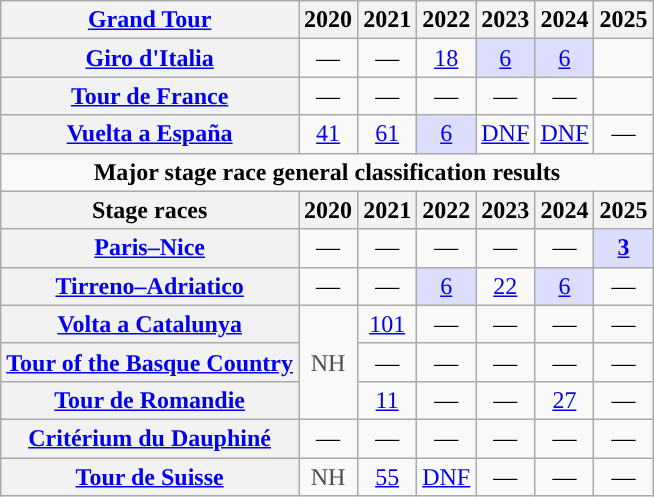<table class="wikitable plainrowheaders">
<tr>
<th scope="col"><a href='#'>Grand Tour</a></th>
<th scope="col">2020</th>
<th scope="col">2021</th>
<th scope="col">2022</th>
<th scope="col">2023</th>
<th scope="col">2024</th>
<th scope="col">2025</th>
</tr>
<tr style="text-align:center;">
<th scope="row"> <a href='#'>Giro d'Italia</a></th>
<td>—</td>
<td>—</td>
<td><a href='#'>18</a></td>
<td style="background:#ddf;"><a href='#'>6</a></td>
<td style="background:#ddf;"><a href='#'>6</a></td>
<td></td>
</tr>
<tr style="text-align:center;">
<th scope="row"> <a href='#'>Tour de France</a></th>
<td>—</td>
<td>—</td>
<td>—</td>
<td>—</td>
<td>—</td>
<td></td>
</tr>
<tr style="text-align:center;">
<th scope="row"> <a href='#'>Vuelta a España</a></th>
<td><a href='#'>41</a></td>
<td><a href='#'>61</a></td>
<td style="background:#ddf;"><a href='#'>6</a></td>
<td><a href='#'>DNF</a></td>
<td><a href='#'>DNF</a></td>
<td>—</td>
</tr>
<tr>
<td colspan=16 align="center"><strong>Major stage race general classification results</strong></td>
</tr>
<tr>
<th scope="col">Stage races</th>
<th scope="col">2020</th>
<th scope="col">2021</th>
<th scope="col">2022</th>
<th scope="col">2023</th>
<th scope="col">2024</th>
<th scope="col">2025</th>
</tr>
<tr style="text-align:center;">
<th scope="row"> <a href='#'>Paris–Nice</a></th>
<td>—</td>
<td>—</td>
<td>—</td>
<td>—</td>
<td>—</td>
<td style="background:#ddf;"><a href='#'><strong>3</strong></a></td>
</tr>
<tr style="text-align:center;">
<th scope="row"> <a href='#'>Tirreno–Adriatico</a></th>
<td>—</td>
<td>—</td>
<td style="background:#ddf;"><a href='#'>6</a></td>
<td><a href='#'>22</a></td>
<td style="background:#ddf;"><a href='#'>6</a></td>
<td>—</td>
</tr>
<tr style="text-align:center;">
<th scope="row"> <a href='#'>Volta a Catalunya</a></th>
<td style="color:#4d4d4d;" rowspan=3>NH</td>
<td><a href='#'>101</a></td>
<td>—</td>
<td>—</td>
<td>—</td>
<td>—</td>
</tr>
<tr style="text-align:center;">
<th scope="row"> <a href='#'>Tour of the Basque Country</a></th>
<td>—</td>
<td>—</td>
<td>—</td>
<td>—</td>
<td>—</td>
</tr>
<tr style="text-align:center;">
<th scope="row"> <a href='#'>Tour de Romandie</a></th>
<td><a href='#'>11</a></td>
<td>—</td>
<td>—</td>
<td><a href='#'>27</a></td>
<td>—</td>
</tr>
<tr style="text-align:center;">
<th scope="row"> <a href='#'>Critérium du Dauphiné</a></th>
<td>—</td>
<td>—</td>
<td>—</td>
<td>—</td>
<td>—</td>
<td>—</td>
</tr>
<tr align="center">
<th scope="row"> <a href='#'>Tour de Suisse</a></th>
<td style="color:#4d4d4d;">NH</td>
<td><a href='#'>55</a></td>
<td><a href='#'>DNF</a></td>
<td>—</td>
<td>—</td>
<td>—</td>
</tr>
</table>
